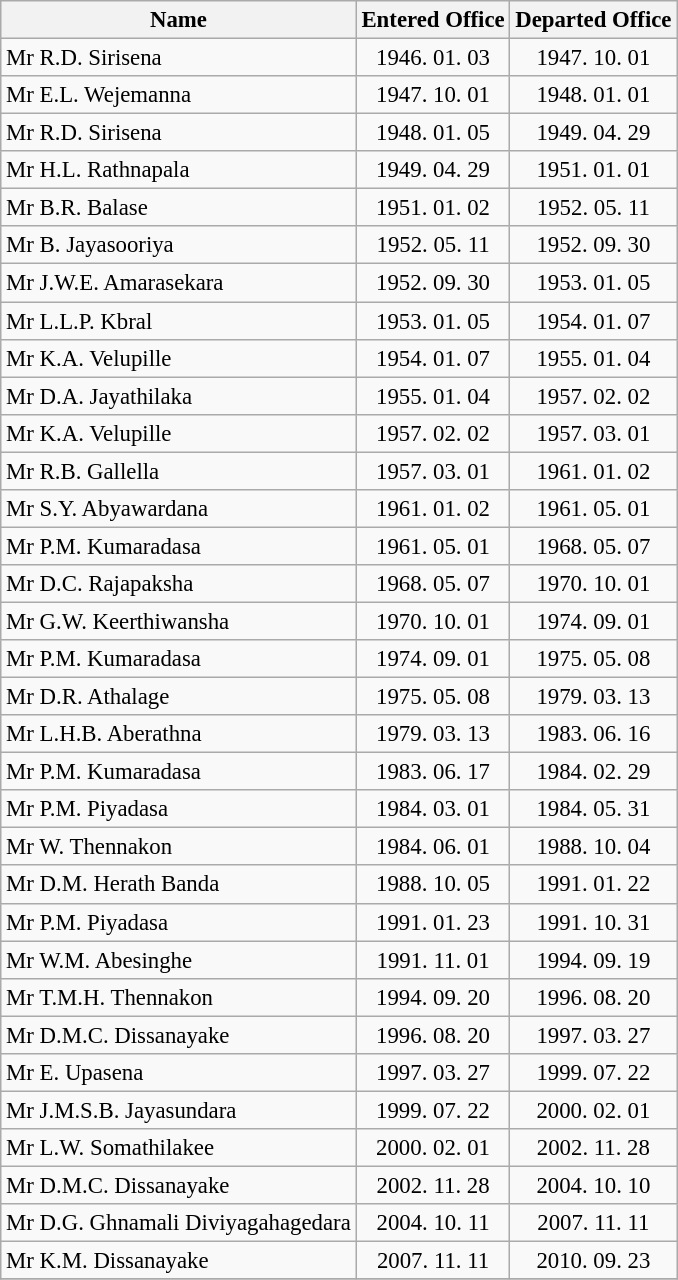<table class="wikitable" style="font-size: 95%;">
<tr>
<th>Name</th>
<th>Entered Office</th>
<th>Departed Office</th>
</tr>
<tr>
<td>Mr R.D. Sirisena</td>
<td style="text-align:center;">1946. 01. 03</td>
<td style="text-align:center;">1947. 10. 01</td>
</tr>
<tr>
<td>Mr E.L. Wejemanna</td>
<td style="text-align:center;">1947. 10. 01</td>
<td style="text-align:center;">1948. 01. 01</td>
</tr>
<tr>
<td>Mr R.D. Sirisena</td>
<td style="text-align:center;">1948. 01. 05</td>
<td style="text-align:center;">1949. 04. 29</td>
</tr>
<tr>
<td>Mr H.L. Rathnapala</td>
<td style="text-align:center;">1949. 04. 29</td>
<td style="text-align:center;">1951. 01. 01</td>
</tr>
<tr>
<td>Mr B.R. Balase</td>
<td style="text-align:center;">1951. 01. 02</td>
<td style="text-align:center;">1952. 05. 11</td>
</tr>
<tr>
<td>Mr B. Jayasooriya</td>
<td style="text-align:center;">1952. 05. 11</td>
<td style="text-align:center;">1952. 09. 30</td>
</tr>
<tr>
<td>Mr J.W.E. Amarasekara</td>
<td style="text-align:center;">1952. 09. 30</td>
<td style="text-align:center;">1953. 01. 05</td>
</tr>
<tr>
<td>Mr L.L.P. Kbral</td>
<td style="text-align:center;">1953. 01. 05</td>
<td style="text-align:center;">1954. 01. 07</td>
</tr>
<tr>
<td>Mr K.A. Velupille</td>
<td style="text-align:center;">1954. 01. 07</td>
<td style="text-align:center;">1955. 01. 04</td>
</tr>
<tr>
<td>Mr D.A. Jayathilaka</td>
<td style="text-align:center;">1955. 01. 04</td>
<td style="text-align:center;">1957. 02. 02</td>
</tr>
<tr>
<td>Mr K.A. Velupille</td>
<td style="text-align:center;">1957. 02. 02</td>
<td style="text-align:center;">1957. 03. 01</td>
</tr>
<tr>
<td>Mr R.B. Gallella</td>
<td style="text-align:center;">1957. 03. 01</td>
<td style="text-align:center;">1961. 01. 02</td>
</tr>
<tr>
<td>Mr S.Y. Abyawardana</td>
<td style="text-align:center;">1961. 01. 02</td>
<td style="text-align:center;">1961. 05. 01</td>
</tr>
<tr>
<td>Mr P.M. Kumaradasa</td>
<td style="text-align:center;">1961. 05. 01</td>
<td style="text-align:center;">1968. 05. 07</td>
</tr>
<tr>
<td>Mr D.C. Rajapaksha</td>
<td style="text-align:center;">1968. 05. 07</td>
<td style="text-align:center;">1970. 10. 01</td>
</tr>
<tr>
<td>Mr G.W. Keerthiwansha</td>
<td style="text-align:center;">1970. 10. 01</td>
<td style="text-align:center;">1974. 09. 01</td>
</tr>
<tr>
<td>Mr P.M. Kumaradasa</td>
<td style="text-align:center;">1974. 09. 01</td>
<td style="text-align:center;">1975. 05. 08</td>
</tr>
<tr>
<td>Mr D.R. Athalage</td>
<td style="text-align:center;">1975. 05. 08</td>
<td style="text-align:center;">1979. 03. 13</td>
</tr>
<tr>
<td>Mr L.H.B. Aberathna</td>
<td style="text-align:center;">1979. 03. 13</td>
<td style="text-align:center;">1983. 06. 16</td>
</tr>
<tr>
<td>Mr P.M. Kumaradasa</td>
<td style="text-align:center;">1983. 06. 17</td>
<td style="text-align:center;">1984. 02. 29</td>
</tr>
<tr>
<td>Mr P.M. Piyadasa</td>
<td style="text-align:center;">1984. 03. 01</td>
<td style="text-align:center;">1984. 05. 31</td>
</tr>
<tr>
<td>Mr W. Thennakon</td>
<td style="text-align:center;">1984. 06. 01</td>
<td style="text-align:center;">1988. 10. 04</td>
</tr>
<tr>
<td>Mr D.M. Herath Banda</td>
<td style="text-align:center;">1988. 10. 05</td>
<td style="text-align:center;">1991. 01. 22</td>
</tr>
<tr>
<td>Mr P.M. Piyadasa</td>
<td style="text-align:center;">1991. 01. 23</td>
<td style="text-align:center;">1991. 10. 31</td>
</tr>
<tr>
<td>Mr W.M. Abesinghe</td>
<td style="text-align:center;">1991. 11. 01</td>
<td style="text-align:center;">1994. 09. 19</td>
</tr>
<tr>
<td>Mr T.M.H. Thennakon</td>
<td style="text-align:center;">1994. 09. 20</td>
<td style="text-align:center;">1996. 08. 20</td>
</tr>
<tr>
<td>Mr D.M.C. Dissanayake</td>
<td style="text-align:center;">1996. 08. 20</td>
<td style="text-align:center;">1997. 03. 27</td>
</tr>
<tr>
<td>Mr E. Upasena</td>
<td style="text-align:center;">1997. 03. 27</td>
<td style="text-align:center;">1999. 07. 22</td>
</tr>
<tr>
<td>Mr J.M.S.B. Jayasundara</td>
<td style="text-align:center;">1999. 07. 22</td>
<td style="text-align:center;">2000. 02. 01</td>
</tr>
<tr>
<td>Mr L.W. Somathilakee</td>
<td style="text-align:center;">2000. 02. 01</td>
<td style="text-align:center;">2002. 11. 28</td>
</tr>
<tr>
<td>Mr D.M.C. Dissanayake</td>
<td style="text-align:center;">2002. 11. 28</td>
<td style="text-align:center;">2004. 10. 10</td>
</tr>
<tr>
<td>Mr D.G. Ghnamali Diviyagahagedara</td>
<td style="text-align:center;">2004. 10. 11</td>
<td style="text-align:center;">2007. 11. 11</td>
</tr>
<tr>
<td>Mr K.M. Dissanayake</td>
<td style="text-align:center;">2007. 11. 11</td>
<td style="text-align:center;">2010. 09. 23</td>
</tr>
<tr>
</tr>
</table>
